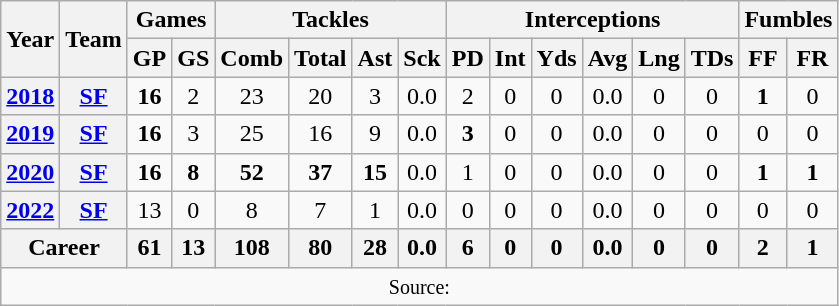<table class="wikitable" style="text-align: center;">
<tr>
<th rowspan="2">Year</th>
<th rowspan="2">Team</th>
<th colspan="2">Games</th>
<th colspan="4">Tackles</th>
<th colspan="6">Interceptions</th>
<th colspan="2">Fumbles</th>
</tr>
<tr>
<th>GP</th>
<th>GS</th>
<th>Comb</th>
<th>Total</th>
<th>Ast</th>
<th>Sck</th>
<th>PD</th>
<th>Int</th>
<th>Yds</th>
<th>Avg</th>
<th>Lng</th>
<th>TDs</th>
<th>FF</th>
<th>FR</th>
</tr>
<tr>
<th><a href='#'>2018</a></th>
<th><a href='#'>SF</a></th>
<td><strong>16</strong></td>
<td>2</td>
<td>23</td>
<td>20</td>
<td>3</td>
<td>0.0</td>
<td>2</td>
<td>0</td>
<td>0</td>
<td>0.0</td>
<td>0</td>
<td>0</td>
<td><strong>1</strong></td>
<td>0</td>
</tr>
<tr>
<th><a href='#'>2019</a></th>
<th><a href='#'>SF</a></th>
<td><strong>16</strong></td>
<td>3</td>
<td>25</td>
<td>16</td>
<td>9</td>
<td>0.0</td>
<td><strong>3</strong></td>
<td>0</td>
<td>0</td>
<td>0.0</td>
<td>0</td>
<td>0</td>
<td>0</td>
<td>0</td>
</tr>
<tr>
<th><a href='#'>2020</a></th>
<th><a href='#'>SF</a></th>
<td><strong>16</strong></td>
<td><strong>8</strong></td>
<td><strong>52</strong></td>
<td><strong>37</strong></td>
<td><strong>15</strong></td>
<td>0.0</td>
<td>1</td>
<td>0</td>
<td>0</td>
<td>0.0</td>
<td>0</td>
<td>0</td>
<td><strong>1</strong></td>
<td><strong>1</strong></td>
</tr>
<tr>
<th><a href='#'>2022</a></th>
<th><a href='#'>SF</a></th>
<td>13</td>
<td>0</td>
<td>8</td>
<td>7</td>
<td>1</td>
<td>0.0</td>
<td>0</td>
<td>0</td>
<td>0</td>
<td>0.0</td>
<td>0</td>
<td>0</td>
<td>0</td>
<td>0</td>
</tr>
<tr>
<th colspan="2">Career</th>
<th>61</th>
<th>13</th>
<th>108</th>
<th>80</th>
<th>28</th>
<th>0.0</th>
<th>6</th>
<th>0</th>
<th>0</th>
<th>0.0</th>
<th>0</th>
<th>0</th>
<th>2</th>
<th>1</th>
</tr>
<tr>
<td colspan="18"><small>Source: </small></td>
</tr>
</table>
